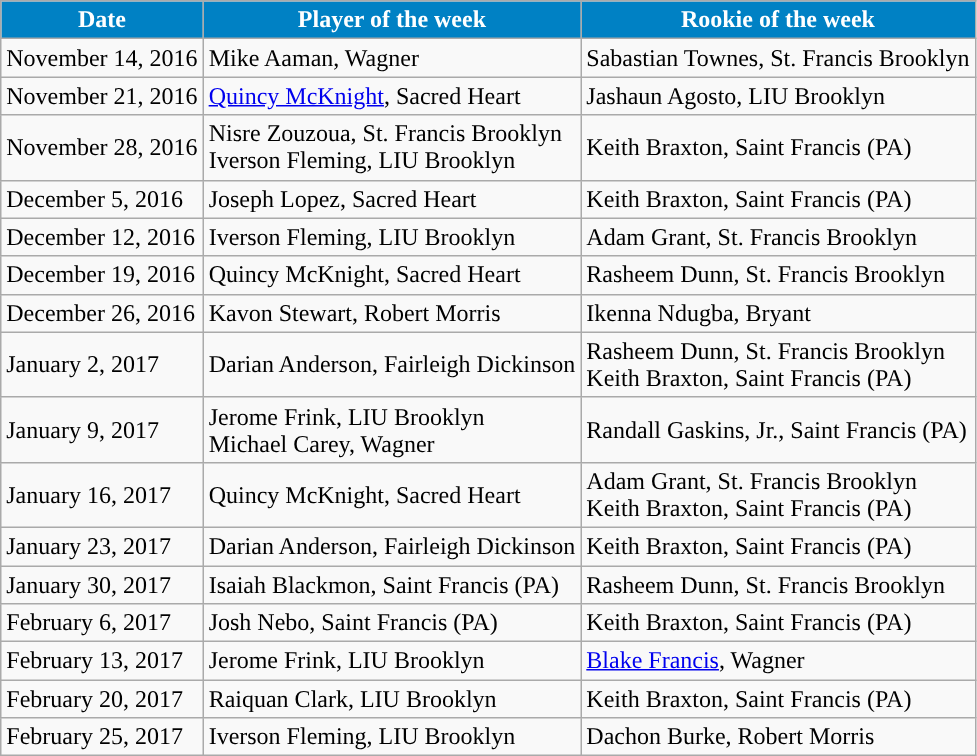<table class="wikitable" border="1">
<tr>
<th align="center" style="background:#0081C4; color:#FFFFFF;">Date</th>
<th align="center" style="background:#0081C4; color:#FFFFFF;">Player of the week</th>
<th align="center" style="background:#0081C4; color:#FFFFFF;">Rookie of the week</th>
</tr>
<tr>
<td>November 14, 2016</td>
<td>Mike Aaman, Wagner</td>
<td>Sabastian Townes, St. Francis Brooklyn</td>
</tr>
<tr>
<td>November 21, 2016</td>
<td><a href='#'>Quincy McKnight</a>, Sacred Heart</td>
<td>Jashaun Agosto, LIU Brooklyn</td>
</tr>
<tr>
<td>November 28, 2016</td>
<td>Nisre Zouzoua, St. Francis Brooklyn<br>Iverson Fleming, LIU Brooklyn</td>
<td>Keith Braxton, Saint Francis (PA)</td>
</tr>
<tr>
<td>December 5, 2016</td>
<td>Joseph Lopez, Sacred Heart</td>
<td>Keith Braxton, Saint Francis (PA)</td>
</tr>
<tr>
<td>December 12, 2016</td>
<td>Iverson Fleming, LIU Brooklyn</td>
<td>Adam Grant, St. Francis Brooklyn</td>
</tr>
<tr>
<td>December 19, 2016</td>
<td>Quincy McKnight, Sacred Heart</td>
<td>Rasheem Dunn, St. Francis Brooklyn</td>
</tr>
<tr>
<td>December 26, 2016</td>
<td>Kavon Stewart, Robert Morris</td>
<td>Ikenna Ndugba, Bryant</td>
</tr>
<tr>
<td>January 2, 2017</td>
<td>Darian Anderson, Fairleigh Dickinson</td>
<td>Rasheem Dunn, St. Francis Brooklyn<br>Keith Braxton, Saint Francis (PA)</td>
</tr>
<tr>
<td>January 9, 2017</td>
<td>Jerome Frink, LIU Brooklyn<br> Michael Carey, Wagner</td>
<td>Randall Gaskins, Jr., Saint Francis (PA)</td>
</tr>
<tr>
<td>January 16, 2017</td>
<td>Quincy McKnight, Sacred Heart</td>
<td>Adam Grant, St. Francis Brooklyn<br> Keith Braxton, Saint Francis (PA)</td>
</tr>
<tr>
<td>January 23, 2017</td>
<td>Darian Anderson, Fairleigh Dickinson</td>
<td>Keith Braxton, Saint Francis (PA)</td>
</tr>
<tr>
<td>January 30, 2017</td>
<td>Isaiah Blackmon, Saint Francis (PA)</td>
<td>Rasheem Dunn, St. Francis Brooklyn</td>
</tr>
<tr>
<td>February 6, 2017</td>
<td>Josh Nebo, Saint Francis (PA)</td>
<td>Keith Braxton, Saint Francis (PA)</td>
</tr>
<tr>
<td>February 13, 2017</td>
<td>Jerome Frink, LIU Brooklyn</td>
<td><a href='#'>Blake Francis</a>, Wagner</td>
</tr>
<tr>
<td>February 20, 2017</td>
<td>Raiquan Clark, LIU Brooklyn</td>
<td>Keith Braxton, Saint Francis (PA)</td>
</tr>
<tr>
<td>February 25, 2017</td>
<td>Iverson Fleming, LIU Brooklyn</td>
<td>Dachon Burke, Robert Morris</td>
</tr>
</table>
